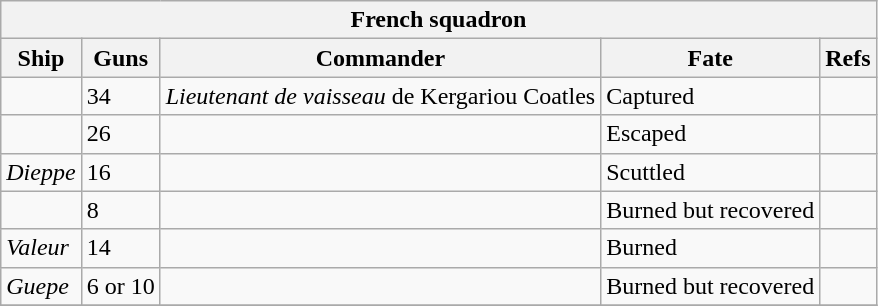<table class="wikitable" width=>
<tr valign="top">
<th colspan="8" bgcolor="white">French squadron</th>
</tr>
<tr valign="top">
<th>Ship</th>
<th>Guns</th>
<th>Commander</th>
<th>Fate</th>
<th>Refs</th>
</tr>
<tr>
<td></td>
<td>34</td>
<td><em>Lieutenant de vaisseau</em> de Kergariou Coatles</td>
<td>Captured</td>
<td></td>
</tr>
<tr>
<td></td>
<td>26</td>
<td></td>
<td>Escaped</td>
<td></td>
</tr>
<tr>
<td><em>Dieppe</em></td>
<td>16</td>
<td></td>
<td>Scuttled</td>
<td></td>
</tr>
<tr>
<td></td>
<td>8</td>
<td></td>
<td>Burned but recovered</td>
<td></td>
</tr>
<tr>
<td><em>Valeur</em></td>
<td>14</td>
<td></td>
<td>Burned</td>
<td></td>
</tr>
<tr>
<td><em>Guepe</em></td>
<td>6 or 10</td>
<td></td>
<td>Burned but recovered</td>
<td></td>
</tr>
<tr>
</tr>
</table>
